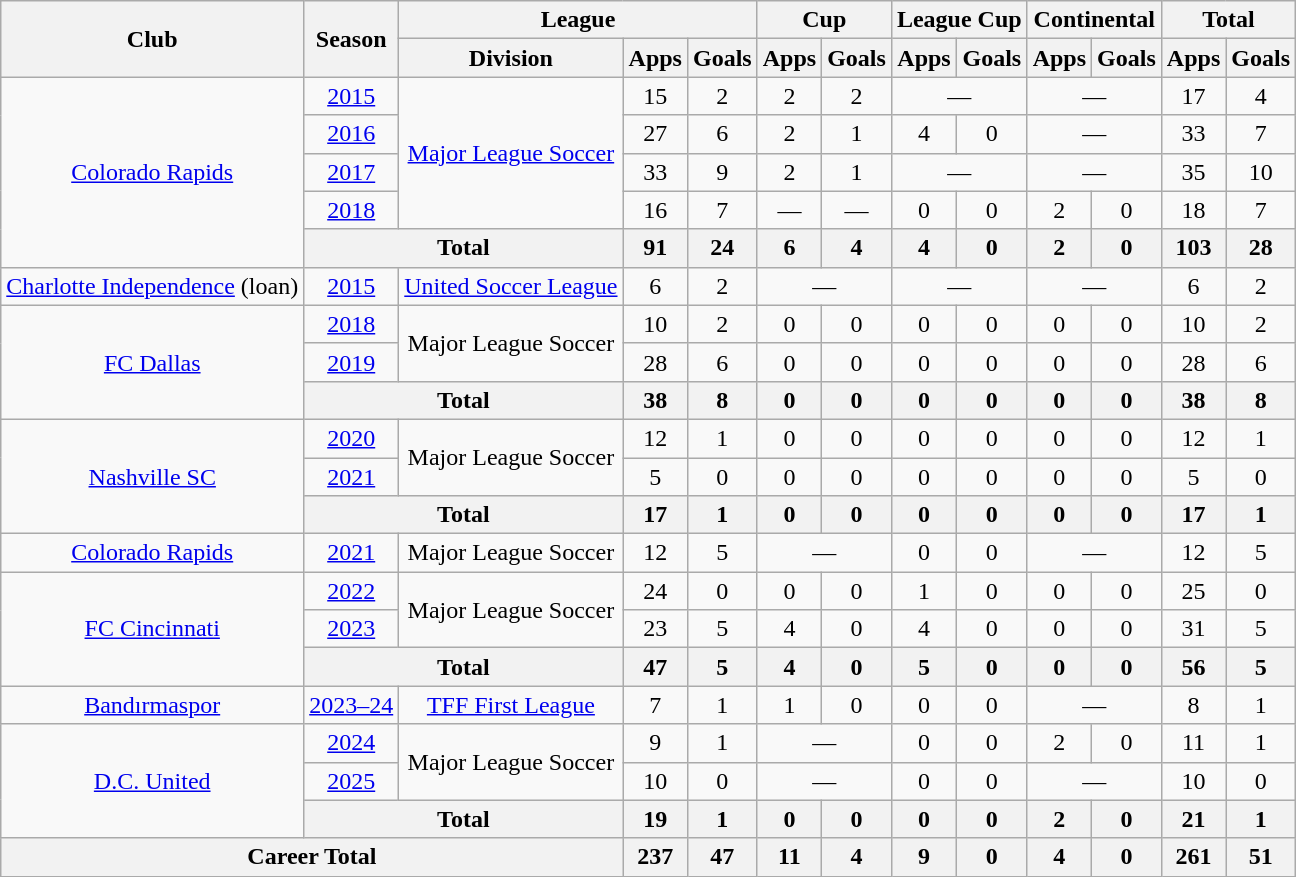<table class="wikitable" style="text-align: center;">
<tr>
<th rowspan="2">Club</th>
<th rowspan="2">Season</th>
<th colspan="3">League</th>
<th colspan="2">Cup</th>
<th colspan="2">League Cup</th>
<th colspan="2">Continental</th>
<th colspan="2">Total</th>
</tr>
<tr>
<th>Division</th>
<th>Apps</th>
<th>Goals</th>
<th>Apps</th>
<th>Goals</th>
<th>Apps</th>
<th>Goals</th>
<th>Apps</th>
<th>Goals</th>
<th>Apps</th>
<th>Goals</th>
</tr>
<tr>
<td rowspan="5"><a href='#'>Colorado Rapids</a></td>
<td><a href='#'>2015</a></td>
<td rowspan="4"><a href='#'>Major League Soccer</a></td>
<td>15</td>
<td>2</td>
<td>2</td>
<td>2</td>
<td colspan="2">—</td>
<td colspan="2">—</td>
<td>17</td>
<td>4</td>
</tr>
<tr>
<td><a href='#'>2016</a></td>
<td>27</td>
<td>6</td>
<td>2</td>
<td>1</td>
<td>4</td>
<td>0</td>
<td colspan="2">—</td>
<td>33</td>
<td>7</td>
</tr>
<tr>
<td><a href='#'>2017</a></td>
<td>33</td>
<td>9</td>
<td>2</td>
<td>1</td>
<td colspan="2">—</td>
<td colspan="2">—</td>
<td>35</td>
<td>10</td>
</tr>
<tr>
<td><a href='#'>2018</a></td>
<td>16</td>
<td>7</td>
<td>—</td>
<td>—</td>
<td>0</td>
<td>0</td>
<td>2</td>
<td>0</td>
<td>18</td>
<td>7</td>
</tr>
<tr>
<th colspan="2">Total</th>
<th>91</th>
<th>24</th>
<th>6</th>
<th>4</th>
<th>4</th>
<th>0</th>
<th>2</th>
<th>0</th>
<th>103</th>
<th>28</th>
</tr>
<tr>
<td><a href='#'>Charlotte Independence</a> (loan)</td>
<td><a href='#'>2015</a></td>
<td><a href='#'>United Soccer League</a></td>
<td>6</td>
<td>2</td>
<td colspan="2">—</td>
<td colspan="2">—</td>
<td colspan="2">—</td>
<td>6</td>
<td>2</td>
</tr>
<tr>
<td rowspan="3"><a href='#'>FC Dallas</a></td>
<td><a href='#'>2018</a></td>
<td rowspan="2">Major League Soccer</td>
<td>10</td>
<td>2</td>
<td>0</td>
<td>0</td>
<td>0</td>
<td>0</td>
<td>0</td>
<td>0</td>
<td>10</td>
<td>2</td>
</tr>
<tr>
<td><a href='#'>2019</a></td>
<td>28</td>
<td>6</td>
<td>0</td>
<td>0</td>
<td>0</td>
<td>0</td>
<td>0</td>
<td>0</td>
<td>28</td>
<td>6</td>
</tr>
<tr>
<th colspan="2">Total</th>
<th>38</th>
<th>8</th>
<th>0</th>
<th>0</th>
<th>0</th>
<th>0</th>
<th>0</th>
<th>0</th>
<th>38</th>
<th>8</th>
</tr>
<tr>
<td rowspan="3"><a href='#'>Nashville SC</a></td>
<td><a href='#'>2020</a></td>
<td rowspan="2">Major League Soccer</td>
<td>12</td>
<td>1</td>
<td>0</td>
<td>0</td>
<td>0</td>
<td>0</td>
<td>0</td>
<td>0</td>
<td>12</td>
<td>1</td>
</tr>
<tr>
<td><a href='#'>2021</a></td>
<td>5</td>
<td>0</td>
<td>0</td>
<td>0</td>
<td>0</td>
<td>0</td>
<td>0</td>
<td>0</td>
<td>5</td>
<td>0</td>
</tr>
<tr>
<th colspan="2">Total</th>
<th>17</th>
<th>1</th>
<th>0</th>
<th>0</th>
<th>0</th>
<th>0</th>
<th>0</th>
<th>0</th>
<th>17</th>
<th>1</th>
</tr>
<tr>
<td><a href='#'>Colorado Rapids</a></td>
<td><a href='#'>2021</a></td>
<td>Major League Soccer</td>
<td>12</td>
<td>5</td>
<td colspan=2>—</td>
<td>0</td>
<td>0</td>
<td colspan=2>—</td>
<td>12</td>
<td>5</td>
</tr>
<tr>
<td rowspan="3"><a href='#'>FC Cincinnati</a></td>
<td><a href='#'>2022</a></td>
<td rowspan="2">Major League Soccer</td>
<td>24</td>
<td>0</td>
<td>0</td>
<td>0</td>
<td>1</td>
<td>0</td>
<td>0</td>
<td>0</td>
<td>25</td>
<td>0</td>
</tr>
<tr>
<td><a href='#'>2023</a></td>
<td>23</td>
<td>5</td>
<td>4</td>
<td>0</td>
<td>4</td>
<td>0</td>
<td>0</td>
<td>0</td>
<td>31</td>
<td>5</td>
</tr>
<tr>
<th colspan="2">Total</th>
<th>47</th>
<th>5</th>
<th>4</th>
<th>0</th>
<th>5</th>
<th>0</th>
<th>0</th>
<th>0</th>
<th>56</th>
<th>5</th>
</tr>
<tr>
<td><a href='#'>Bandırmaspor</a></td>
<td><a href='#'>2023–24</a></td>
<td><a href='#'>TFF First League</a></td>
<td>7</td>
<td>1</td>
<td>1</td>
<td>0</td>
<td>0</td>
<td>0</td>
<td colspan=2>—</td>
<td>8</td>
<td>1</td>
</tr>
<tr>
<td rowspan="3"><a href='#'>D.C. United</a></td>
<td><a href='#'>2024</a></td>
<td rowspan="2">Major League Soccer</td>
<td>9</td>
<td>1</td>
<td colspan=2>—</td>
<td>0</td>
<td>0</td>
<td>2</td>
<td>0</td>
<td>11</td>
<td>1</td>
</tr>
<tr>
<td><a href='#'>2025</a></td>
<td>10</td>
<td>0</td>
<td colspan=2>—</td>
<td>0</td>
<td>0</td>
<td colspan=2>—</td>
<td>10</td>
<td>0</td>
</tr>
<tr>
<th colspan="2">Total</th>
<th>19</th>
<th>1</th>
<th>0</th>
<th>0</th>
<th>0</th>
<th>0</th>
<th>2</th>
<th>0</th>
<th>21</th>
<th>1</th>
</tr>
<tr>
<th colspan="3">Career Total</th>
<th>237</th>
<th>47</th>
<th>11</th>
<th>4</th>
<th>9</th>
<th>0</th>
<th>4</th>
<th>0</th>
<th>261</th>
<th>51</th>
</tr>
</table>
